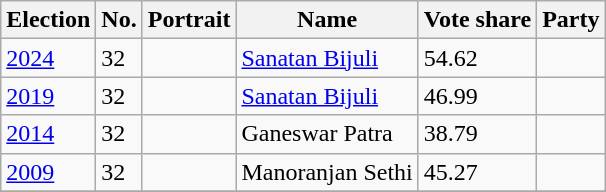<table class="wikitable sortable">
<tr>
<th>Election</th>
<th> No.</th>
<th>Portrait</th>
<th>Name</th>
<th>Vote share</th>
<th scope="col" colspan=2>Party</th>
</tr>
<tr>
<td><a href='#'>2024</a></td>
<td>32</td>
<td></td>
<td><a href='#'>Sanatan Bijuli</a></td>
<td>54.62</td>
<td></td>
</tr>
<tr>
<td><a href='#'>2019</a></td>
<td>32</td>
<td></td>
<td><a href='#'>Sanatan Bijuli</a></td>
<td>46.99</td>
<td></td>
</tr>
<tr>
<td><a href='#'>2014</a></td>
<td>32</td>
<td></td>
<td>Ganeswar Patra</td>
<td>38.79</td>
<td></td>
</tr>
<tr>
<td><a href='#'>2009</a></td>
<td>32</td>
<td></td>
<td>Manoranjan Sethi</td>
<td>45.27</td>
<td></td>
</tr>
<tr>
</tr>
</table>
